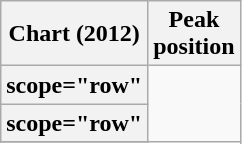<table class="wikitable sortable plainrowheaders" style="text-align:center;">
<tr>
<th scope="col">Chart (2012)</th>
<th scope="col">Peak<br>position</th>
</tr>
<tr>
<th>scope="row"</th>
</tr>
<tr>
<th>scope="row"</th>
</tr>
<tr>
</tr>
</table>
